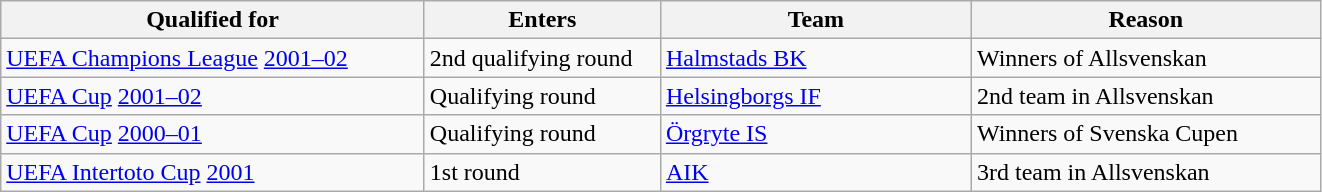<table class="wikitable" style="text-align: left;">
<tr>
<th style="width: 275px;">Qualified for</th>
<th style="width: 150px;">Enters</th>
<th style="width: 200px;">Team</th>
<th style="width: 225px;">Reason</th>
</tr>
<tr>
<td><a href='#'>UEFA Champions League</a> <a href='#'>2001–02</a></td>
<td>2nd qualifying round</td>
<td><a href='#'>Halmstads BK</a></td>
<td>Winners of Allsvenskan</td>
</tr>
<tr>
<td><a href='#'>UEFA Cup</a> <a href='#'>2001–02</a></td>
<td>Qualifying round</td>
<td><a href='#'>Helsingborgs IF</a></td>
<td>2nd team in Allsvenskan</td>
</tr>
<tr>
<td><a href='#'>UEFA Cup</a> <a href='#'>2000–01</a></td>
<td>Qualifying round</td>
<td><a href='#'>Örgryte IS</a></td>
<td>Winners of Svenska Cupen</td>
</tr>
<tr>
<td><a href='#'>UEFA Intertoto Cup</a> <a href='#'>2001</a></td>
<td>1st round</td>
<td><a href='#'>AIK</a></td>
<td>3rd team in Allsvenskan</td>
</tr>
</table>
